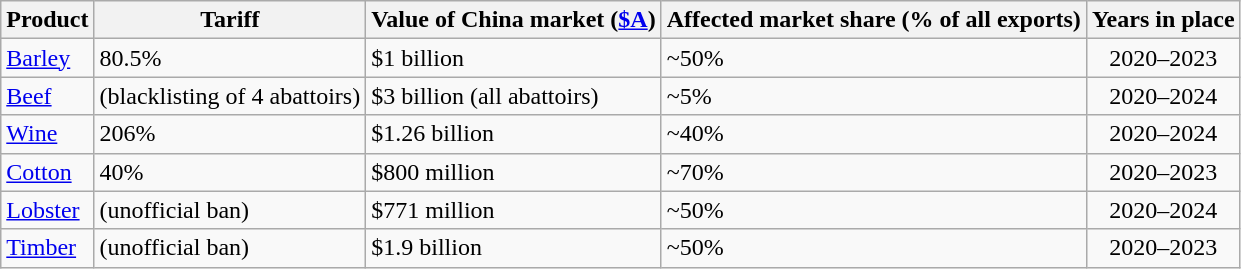<table class="wikitable">
<tr>
<th>Product</th>
<th>Tariff</th>
<th>Value of China market (<a href='#'>$A</a>)</th>
<th>Affected market share (% of all exports)</th>
<th>Years in place</th>
</tr>
<tr>
<td><a href='#'>Barley</a></td>
<td>80.5%</td>
<td>$1 billion</td>
<td>~50%</td>
<td align=center>2020–2023</td>
</tr>
<tr>
<td><a href='#'>Beef</a></td>
<td>(blacklisting of 4 abattoirs)</td>
<td>$3 billion (all abattoirs)</td>
<td>~5%</td>
<td align=center>2020–2024</td>
</tr>
<tr>
<td><a href='#'>Wine</a></td>
<td>206%</td>
<td>$1.26 billion</td>
<td>~40%</td>
<td align=center>2020–2024</td>
</tr>
<tr>
<td><a href='#'>Cotton</a></td>
<td>40%</td>
<td>$800 million</td>
<td>~70%</td>
<td align=center>2020–2023</td>
</tr>
<tr>
<td><a href='#'>Lobster</a></td>
<td>(unofficial ban)</td>
<td>$771 million</td>
<td>~50%</td>
<td align=center>2020–2024</td>
</tr>
<tr>
<td><a href='#'>Timber</a></td>
<td>(unofficial ban)</td>
<td>$1.9 billion</td>
<td>~50%</td>
<td align=center>2020–2023</td>
</tr>
</table>
